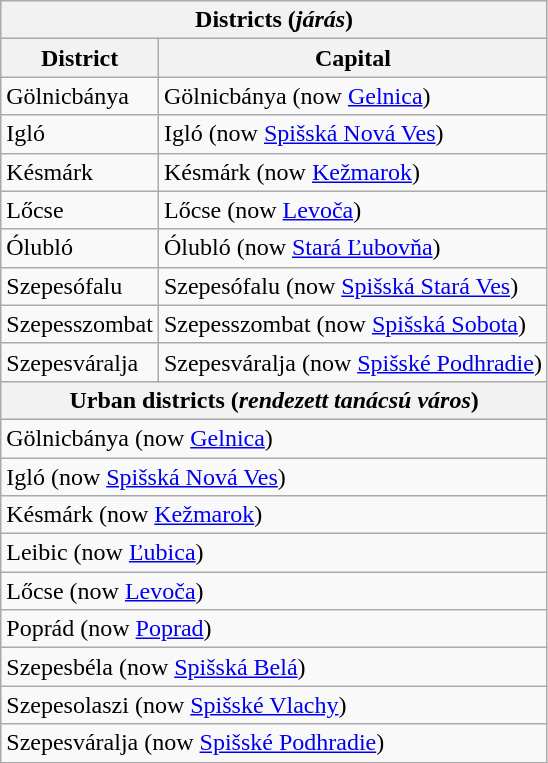<table class="wikitable">
<tr>
<th colspan=2>Districts (<em>járás</em>)</th>
</tr>
<tr>
<th>District</th>
<th>Capital</th>
</tr>
<tr>
<td> Gölnicbánya</td>
<td>Gölnicbánya (now <a href='#'>Gelnica</a>)</td>
</tr>
<tr>
<td> Igló</td>
<td>Igló (now <a href='#'>Spišská Nová Ves</a>)</td>
</tr>
<tr>
<td> Késmárk</td>
<td>Késmárk (now <a href='#'>Kežmarok</a>)</td>
</tr>
<tr>
<td> Lőcse</td>
<td>Lőcse (now <a href='#'>Levoča</a>)</td>
</tr>
<tr>
<td> Ólubló</td>
<td>Ólubló (now <a href='#'>Stará Ľubovňa</a>)</td>
</tr>
<tr>
<td> Szepesófalu</td>
<td>Szepesófalu (now <a href='#'>Spišská Stará Ves</a>)</td>
</tr>
<tr>
<td> Szepesszombat</td>
<td>Szepesszombat (now <a href='#'>Spišská Sobota</a>)</td>
</tr>
<tr>
<td> Szepesváralja</td>
<td>Szepesváralja (now <a href='#'>Spišské Podhradie</a>)</td>
</tr>
<tr>
<th colspan=2>  Urban districts (<em>rendezett tanácsú város</em>)</th>
</tr>
<tr>
<td colspan=2>Gölnicbánya (now <a href='#'>Gelnica</a>)</td>
</tr>
<tr>
<td colspan=2>Igló (now <a href='#'>Spišská Nová Ves</a>)</td>
</tr>
<tr>
<td colspan=2>Késmárk (now <a href='#'>Kežmarok</a>)</td>
</tr>
<tr>
<td colspan=2>Leibic (now <a href='#'>Ľubica</a>)</td>
</tr>
<tr>
<td colspan=2>Lőcse (now <a href='#'>Levoča</a>)</td>
</tr>
<tr>
<td colspan=2>Poprád (now <a href='#'>Poprad</a>)</td>
</tr>
<tr>
<td colspan=2>Szepesbéla (now <a href='#'>Spišská Belá</a>)</td>
</tr>
<tr>
<td colspan=2>Szepesolaszi (now <a href='#'>Spišské Vlachy</a>)</td>
</tr>
<tr>
<td colspan=2>Szepesváralja (now <a href='#'>Spišské Podhradie</a>)</td>
</tr>
</table>
